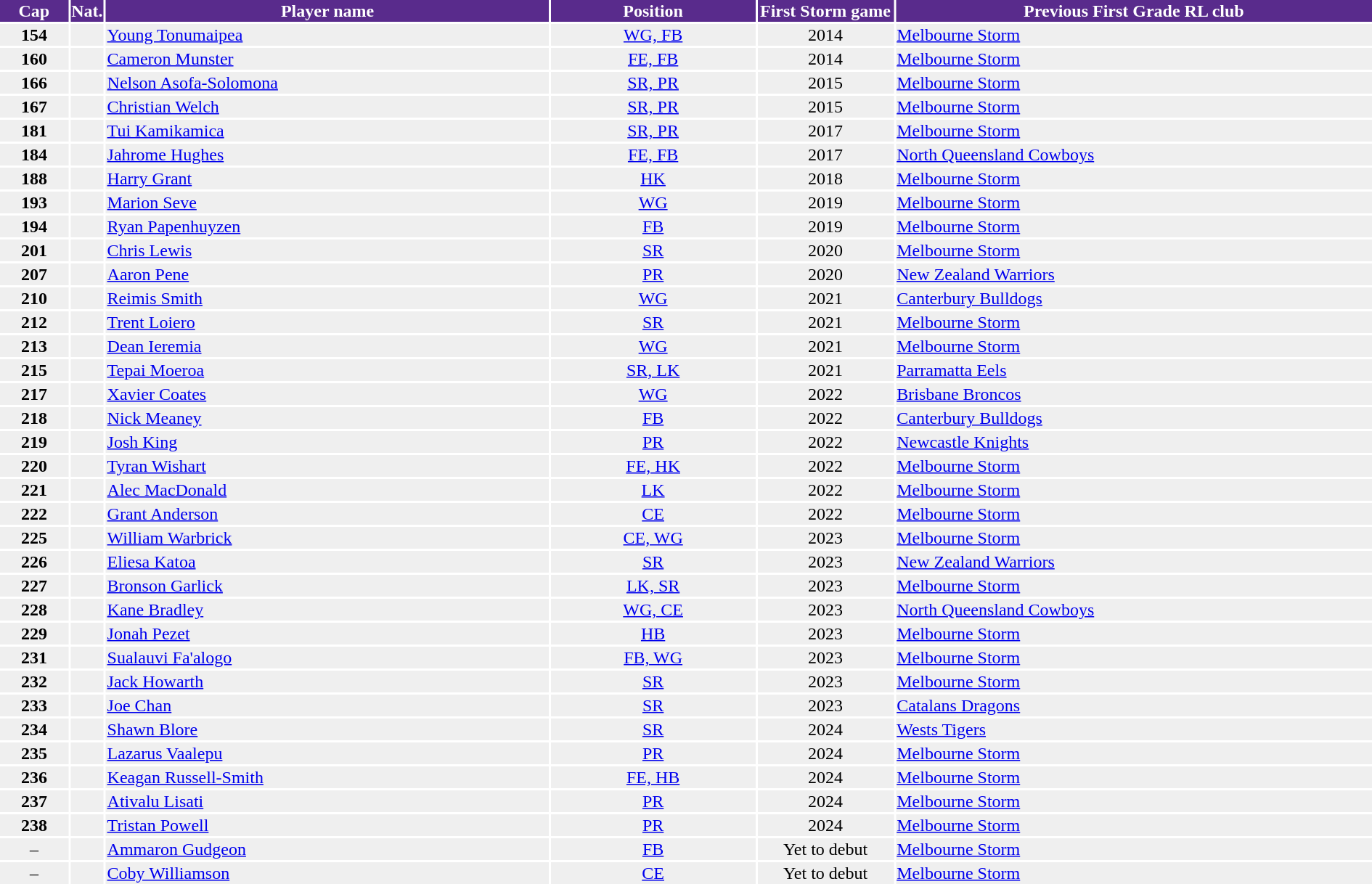<table width=100%>
<tr bgcolor="#592B8C"; style="color:#FFFFFF">
<th width=5%>Cap</th>
<th width=2%>Nat.</th>
<th !width=30%>Player name</th>
<th width=15%>Position</th>
<th width=10%>First Storm game</th>
<th width=35%>Previous First Grade RL club</th>
</tr>
<tr bgcolor=#EFEFEF>
<td align=center><strong>154</strong></td>
<td align=center></td>
<td><a href='#'>Young Tonumaipea</a></td>
<td align=center><a href='#'>WG, FB</a></td>
<td align=center>2014</td>
<td> <a href='#'>Melbourne Storm</a></td>
</tr>
<tr style="background:#efefef;">
<td align=center><strong>160</strong></td>
<td align=center></td>
<td><a href='#'>Cameron Munster</a></td>
<td align=center><a href='#'>FE, FB</a></td>
<td align=center>2014</td>
<td> <a href='#'>Melbourne Storm</a></td>
</tr>
<tr style="background:#efefef;">
<td align=center><strong>166</strong></td>
<td align=center></td>
<td><a href='#'>Nelson Asofa-Solomona</a></td>
<td align=center><a href='#'>SR, PR</a></td>
<td align=center>2015</td>
<td> <a href='#'>Melbourne Storm</a></td>
</tr>
<tr style="background:#efefef;">
<td align=center><strong>167</strong></td>
<td align=center></td>
<td><a href='#'>Christian Welch</a></td>
<td align=center><a href='#'>SR, PR</a></td>
<td align=center>2015</td>
<td> <a href='#'>Melbourne Storm</a></td>
</tr>
<tr style="background:#efefef;">
<td align=center><strong>181</strong></td>
<td align=center></td>
<td><a href='#'>Tui Kamikamica</a></td>
<td align=center><a href='#'>SR, PR</a></td>
<td align=center>2017</td>
<td> <a href='#'>Melbourne Storm</a></td>
</tr>
<tr style="background:#efefef;">
<td align=center><strong>184</strong></td>
<td align=center></td>
<td><a href='#'>Jahrome Hughes</a></td>
<td align=center><a href='#'>FE, FB</a></td>
<td align=center>2017</td>
<td> <a href='#'>North Queensland Cowboys</a></td>
</tr>
<tr style="background:#efefef;">
<td align=center><strong>188</strong></td>
<td align=center></td>
<td><a href='#'>Harry Grant</a></td>
<td align=center><a href='#'>HK</a></td>
<td align=center>2018</td>
<td> <a href='#'>Melbourne Storm</a></td>
</tr>
<tr bgcolor="#efefef">
<td align=center><strong>193</strong></td>
<td align=center></td>
<td><a href='#'>Marion Seve</a></td>
<td align=center><a href='#'>WG</a></td>
<td align=center>2019</td>
<td> <a href='#'>Melbourne Storm</a></td>
</tr>
<tr style="background:#efefef;">
<td align=center><strong>194</strong></td>
<td align=center></td>
<td><a href='#'>Ryan Papenhuyzen</a></td>
<td align=center><a href='#'>FB</a></td>
<td align=center>2019</td>
<td> <a href='#'>Melbourne Storm</a></td>
</tr>
<tr style="background:#efefef;">
<td align=center><strong>201</strong></td>
<td align=center></td>
<td><a href='#'>Chris Lewis</a></td>
<td align=center><a href='#'>SR</a></td>
<td align=center>2020</td>
<td> <a href='#'>Melbourne Storm</a></td>
</tr>
<tr bgcolor="#efefef">
<td align=center><strong>207</strong></td>
<td align=center></td>
<td><a href='#'>Aaron Pene</a></td>
<td align=center><a href='#'>PR</a></td>
<td align=center>2020</td>
<td> <a href='#'>New Zealand Warriors</a></td>
</tr>
<tr style="background:#efefef;">
<td align=center><strong>210</strong></td>
<td align=center></td>
<td><a href='#'>Reimis Smith</a></td>
<td align=center><a href='#'>WG</a></td>
<td align=center>2021</td>
<td> <a href='#'>Canterbury Bulldogs</a></td>
</tr>
<tr style="background:#efefef;">
<td align=center><strong>212</strong></td>
<td align=center></td>
<td><a href='#'>Trent Loiero</a></td>
<td align=center><a href='#'>SR</a></td>
<td align=center>2021</td>
<td> <a href='#'>Melbourne Storm</a></td>
</tr>
<tr style="background:#efefef;">
<td align=center><strong>213</strong></td>
<td align=center></td>
<td><a href='#'>Dean Ieremia</a></td>
<td align=center><a href='#'>WG</a></td>
<td align=center>2021</td>
<td> <a href='#'>Melbourne Storm</a></td>
</tr>
<tr style="background:#efefef;">
<td align=center><strong>215</strong></td>
<td align=center></td>
<td><a href='#'>Tepai Moeroa</a></td>
<td align=center><a href='#'>SR, LK</a></td>
<td align=center>2021</td>
<td> <a href='#'>Parramatta Eels</a></td>
</tr>
<tr style="background:#efefef;">
<td align=center><strong>217</strong></td>
<td align=center></td>
<td><a href='#'>Xavier Coates</a></td>
<td align=center><a href='#'>WG</a></td>
<td align=center>2022</td>
<td> <a href='#'>Brisbane Broncos</a></td>
</tr>
<tr style="background:#efefef;">
<td align=center><strong>218</strong></td>
<td align=center></td>
<td><a href='#'>Nick Meaney</a></td>
<td align=center><a href='#'>FB</a></td>
<td align=center>2022</td>
<td> <a href='#'>Canterbury Bulldogs</a></td>
</tr>
<tr style="background:#efefef;">
<td align=center><strong>219</strong></td>
<td align=center></td>
<td><a href='#'>Josh King</a></td>
<td align=center><a href='#'>PR</a></td>
<td align=center>2022</td>
<td> <a href='#'>Newcastle Knights</a></td>
</tr>
<tr style="background:#efefef;">
<td align=center><strong>220</strong></td>
<td align=center></td>
<td><a href='#'>Tyran Wishart</a></td>
<td align=center><a href='#'>FE, HK</a></td>
<td align=center>2022</td>
<td> <a href='#'>Melbourne Storm</a></td>
</tr>
<tr style="background:#efefef;">
<td align=center><strong>221</strong></td>
<td align=center></td>
<td><a href='#'>Alec MacDonald</a></td>
<td align=center><a href='#'>LK</a></td>
<td align=center>2022</td>
<td> <a href='#'>Melbourne Storm</a></td>
</tr>
<tr style="background:#efefef;">
<td align=center><strong>222</strong></td>
<td align=center></td>
<td><a href='#'>Grant Anderson</a></td>
<td align=center><a href='#'>CE</a></td>
<td align=center>2022</td>
<td> <a href='#'>Melbourne Storm</a></td>
</tr>
<tr style="background:#efefef;">
<td align=center><strong>225</strong></td>
<td align=center></td>
<td><a href='#'>William Warbrick</a></td>
<td align=center><a href='#'>CE, WG</a></td>
<td align=center>2023</td>
<td> <a href='#'>Melbourne Storm</a></td>
</tr>
<tr style="background:#efefef;">
<td align=center><strong>226</strong></td>
<td align=center></td>
<td><a href='#'>Eliesa Katoa</a></td>
<td align=center><a href='#'>SR</a></td>
<td align=center>2023</td>
<td> <a href='#'>New Zealand Warriors</a></td>
</tr>
<tr style="background:#efefef;">
<td align=center><strong>227</strong></td>
<td align=center></td>
<td><a href='#'>Bronson Garlick</a></td>
<td align=center><a href='#'>LK, SR</a></td>
<td align=center>2023</td>
<td> <a href='#'>Melbourne Storm</a></td>
</tr>
<tr style="background:#efefef;">
<td align=center><strong>228</strong></td>
<td align=center></td>
<td><a href='#'>Kane Bradley</a></td>
<td align=center><a href='#'>WG, CE</a></td>
<td align=center>2023</td>
<td> <a href='#'>North Queensland Cowboys</a></td>
</tr>
<tr style="background:#efefef;">
<td align=center><strong>229</strong></td>
<td align=center></td>
<td><a href='#'>Jonah Pezet</a></td>
<td align=center><a href='#'>HB</a></td>
<td align=center>2023</td>
<td> <a href='#'>Melbourne Storm</a></td>
</tr>
<tr style="background:#efefef;">
<td align=center><strong>231</strong></td>
<td align=center></td>
<td><a href='#'>Sualauvi Fa'alogo</a></td>
<td align=center><a href='#'>FB, WG</a></td>
<td align=center>2023</td>
<td> <a href='#'>Melbourne Storm</a></td>
</tr>
<tr style="background:#efefef;">
<td align=center><strong>232</strong></td>
<td align=center></td>
<td><a href='#'>Jack Howarth</a></td>
<td align=center><a href='#'>SR</a></td>
<td align=center>2023</td>
<td> <a href='#'>Melbourne Storm</a></td>
</tr>
<tr style="background:#efefef;">
<td align=center><strong>233</strong></td>
<td align=center></td>
<td><a href='#'>Joe Chan</a></td>
<td align=center><a href='#'>SR</a></td>
<td align=center>2023</td>
<td> <a href='#'>Catalans Dragons</a></td>
</tr>
<tr style="background:#efefef;">
<td align=center><strong>234</strong></td>
<td align=center></td>
<td><a href='#'>Shawn Blore</a></td>
<td align=center><a href='#'>SR</a></td>
<td align=center>2024</td>
<td> <a href='#'>Wests Tigers</a></td>
</tr>
<tr style="background:#efefef;" >
<td align=center><strong>235</strong></td>
<td align=center></td>
<td><a href='#'>Lazarus Vaalepu</a></td>
<td align=center><a href='#'>PR</a></td>
<td align=center>2024</td>
<td> <a href='#'>Melbourne Storm</a></td>
</tr>
<tr style="background:#efefef;" >
<td align=center><strong>236</strong></td>
<td align=center></td>
<td><a href='#'>Keagan Russell-Smith</a></td>
<td align=center><a href='#'>FE, HB</a></td>
<td align=center>2024</td>
<td> <a href='#'>Melbourne Storm</a></td>
</tr>
<tr style="background:#efefef;" >
<td align=center><strong>237</strong></td>
<td align=center></td>
<td><a href='#'>Ativalu Lisati</a></td>
<td align=center><a href='#'>PR</a></td>
<td align=center>2024</td>
<td> <a href='#'>Melbourne Storm</a></td>
</tr>
<tr style="background:#efefef;" >
<td align=center><strong>238</strong></td>
<td align=center></td>
<td><a href='#'>Tristan Powell</a></td>
<td align=center><a href='#'>PR</a></td>
<td align=center>2024</td>
<td> <a href='#'>Melbourne Storm</a></td>
</tr>
<tr style="background:#efefef;" >
<td align=center>–</td>
<td align=center></td>
<td><a href='#'>Ammaron Gudgeon</a></td>
<td align=center><a href='#'>FB</a></td>
<td align=center>Yet to debut</td>
<td> <a href='#'>Melbourne Storm</a></td>
</tr>
<tr style="background:#efefef;">
<td align=center>–</td>
<td align=center></td>
<td><a href='#'>Coby Williamson</a> </td>
<td align=center><a href='#'>CE</a></td>
<td align=center>Yet to debut</td>
<td> <a href='#'>Melbourne Storm</a></td>
</tr>
<tr>
</tr>
</table>
